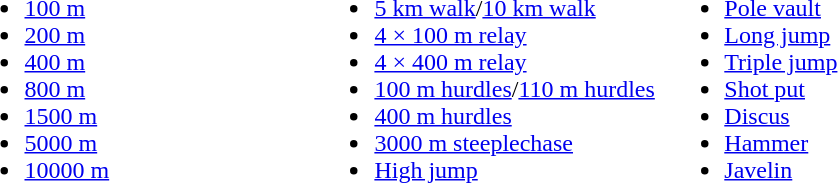<table>
<tr>
<td valign="top" width="33%"><br><ul><li><a href='#'>100 m</a></li><li><a href='#'>200 m</a></li><li><a href='#'>400 m</a></li><li><a href='#'>800 m</a></li><li><a href='#'>1500 m</a></li><li><a href='#'>5000 m</a></li><li><a href='#'>10000 m</a></li></ul></td>
<td valign="top" width="33%"><br><ul><li><a href='#'>5 km walk</a>/<a href='#'>10 km walk</a></li><li><a href='#'>4 × 100 m relay</a></li><li><a href='#'>4 × 400 m relay</a></li><li><a href='#'>100 m hurdles</a>/<a href='#'>110 m hurdles</a></li><li><a href='#'>400 m hurdles</a></li><li><a href='#'>3000 m steeplechase</a></li><li><a href='#'>High jump</a></li></ul></td>
<td valign="top" width="33%"><br><ul><li><a href='#'>Pole vault</a></li><li><a href='#'>Long jump</a></li><li><a href='#'>Triple jump</a></li><li><a href='#'>Shot put</a></li><li><a href='#'>Discus</a></li><li><a href='#'>Hammer</a></li><li><a href='#'>Javelin</a></li></ul></td>
</tr>
</table>
